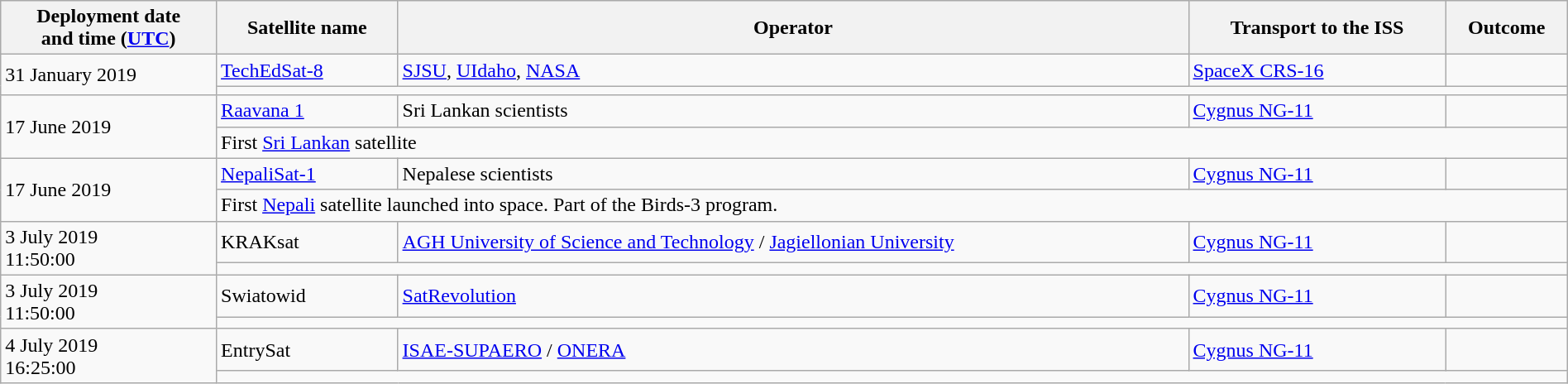<table class="wikitable" style="width: 100%;">
<tr>
<th scope="col">Deployment date<br>and time (<a href='#'>UTC</a>)</th>
<th scope="col">Satellite name</th>
<th scope="col">Operator</th>
<th scope="col">Transport to the ISS</th>
<th scope="col">Outcome</th>
</tr>
<tr>
<td rowspan=2>31 January 2019</td>
<td> <a href='#'>TechEdSat-8</a></td>
<td><a href='#'>SJSU</a>, <a href='#'>UIdaho</a>, <a href='#'>NASA</a></td>
<td><a href='#'>SpaceX CRS-16</a></td>
<td></td>
</tr>
<tr>
<td colspan=4></td>
</tr>
<tr>
<td rowspan=2>17 June 2019</td>
<td> <a href='#'>Raavana 1</a></td>
<td>Sri Lankan scientists</td>
<td><a href='#'>Cygnus NG-11</a></td>
<td></td>
</tr>
<tr>
<td colspan=4>First <a href='#'>Sri Lankan</a> satellite</td>
</tr>
<tr>
<td rowspan=2>17 June 2019</td>
<td> <a href='#'>NepaliSat-1</a></td>
<td>Nepalese scientists</td>
<td><a href='#'>Cygnus NG-11</a></td>
<td></td>
</tr>
<tr>
<td colspan=4>First <a href='#'>Nepali</a> satellite launched into space. Part of the Birds-3 program.</td>
</tr>
<tr>
<td rowspan=2>3 July 2019 <br> 11:50:00</td>
<td> KRAKsat</td>
<td><a href='#'>AGH University of Science and Technology</a> / <a href='#'>Jagiellonian University</a></td>
<td><a href='#'>Cygnus NG-11</a></td>
<td></td>
</tr>
<tr>
<td colspan=4></td>
</tr>
<tr>
<td rowspan=2>3 July 2019 <br> 11:50:00</td>
<td> Swiatowid</td>
<td><a href='#'>SatRevolution</a></td>
<td><a href='#'>Cygnus NG-11</a></td>
<td></td>
</tr>
<tr>
<td colspan=4></td>
</tr>
<tr>
<td rowspan=2>4 July 2019 <br> 16:25:00</td>
<td> EntrySat</td>
<td><a href='#'>ISAE-SUPAERO</a> / <a href='#'>ONERA</a></td>
<td><a href='#'>Cygnus NG-11</a></td>
<td></td>
</tr>
<tr>
<td colspan=4></td>
</tr>
</table>
